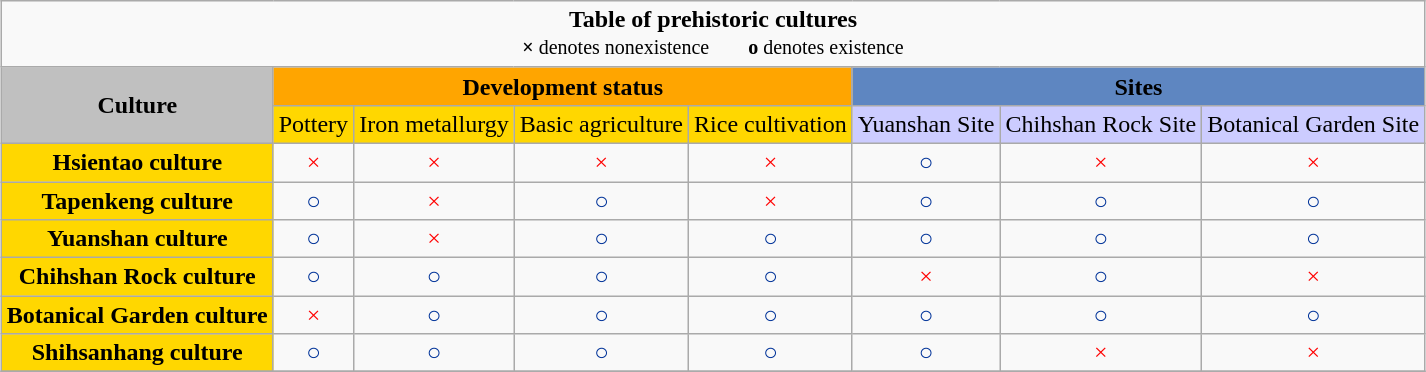<table class=wikitable style="margin: 1em auto;">
<tr>
<td colspan=10 align=center><strong>Table of prehistoric cultures</strong><br><small><span><strong>×</strong> denotes nonexistence</span>　　<span><strong>o</strong> denotes existence</span></small></td>
</tr>
<tr align=center>
<td rowspan=2 bgcolor=silver><strong>Culture</strong></td>
<td colspan=4 bgcolor=#FFA500><strong>Development status</strong></td>
<td colspan=3 bgcolor=#5E86C1><strong>Sites</strong></td>
</tr>
<tr>
<td bgcolor=#FFD700>Pottery</td>
<td bgcolor=#FFD700>Iron metallurgy</td>
<td bgcolor=#FFD700>Basic agriculture</td>
<td bgcolor=#FFD700>Rice cultivation</td>
<td bgcolor=#ccccff>Yuanshan Site</td>
<td bgcolor=#ccccff>Chihshan Rock Site</td>
<td bgcolor=#ccccff>Botanical Garden Site</td>
</tr>
<tr align=center>
<td bgcolor=#FFD700><strong>Hsientao culture</strong></td>
<td style="#FFD700;color:red">×</td>
<td style="color:red">×</td>
<td style="color:red">×</td>
<td style="color:red">×</td>
<td style="color:#039">○</td>
<td style="color:red">×</td>
<td style="color:red">×</td>
</tr>
<tr align=center>
<td bgcolor=#FFD700><strong>Tapenkeng culture</strong></td>
<td style="color:#039">○</td>
<td style="color:red">×</td>
<td style="color:#039">○</td>
<td style="color:red">×</td>
<td style="color:#039">○</td>
<td style="color:#039">○</td>
<td style="color:#039">○</td>
</tr>
<tr align=center>
<td bgcolor=#FFD700><strong>Yuanshan culture</strong></td>
<td style="color:#039">○</td>
<td style="color:red">×</td>
<td style="color:#039">○</td>
<td style="color:#039">○</td>
<td style="color:#039">○</td>
<td style="color:#039">○</td>
<td style="color:#039">○</td>
</tr>
<tr align=center>
<td bgcolor=#FFD700><strong>Chihshan Rock culture</strong></td>
<td style="color:#039">○</td>
<td style="color:#039">○</td>
<td style="color:#039">○</td>
<td style="color:#039">○</td>
<td style="color:red">×</td>
<td style="color:#039">○</td>
<td style="color:red">×</td>
</tr>
<tr align=center>
<td bgcolor=#FFD700><strong>Botanical Garden culture</strong></td>
<td style="color:red">×</td>
<td style="color:#039">○</td>
<td style="color:#039">○</td>
<td style="color:#039">○</td>
<td style="color:#039">○</td>
<td style="color:#039">○</td>
<td style="color:#039">○</td>
</tr>
<tr align=center>
<td bgcolor=#FFD700><strong>Shihsanhang culture</strong></td>
<td style="color:#039">○</td>
<td style="color:#039">○</td>
<td style="color:#039">○</td>
<td style="color:#039">○</td>
<td style="color:#039">○</td>
<td style="color:red">×</td>
<td style="color:red">×</td>
</tr>
<tr>
</tr>
</table>
